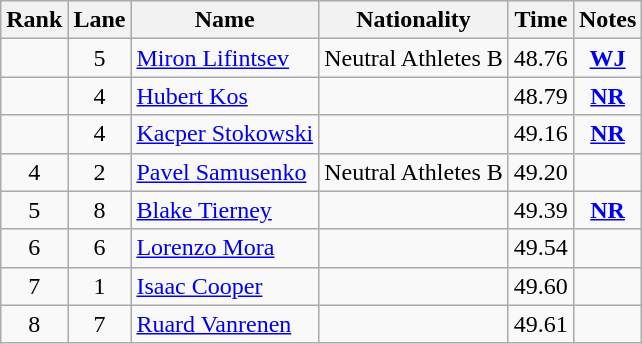<table class="wikitable sortable" style="text-align:center">
<tr>
<th>Rank</th>
<th>Lane</th>
<th>Name</th>
<th>Nationality</th>
<th>Time</th>
<th>Notes</th>
</tr>
<tr>
<td></td>
<td>5</td>
<td align="left"><a href='#'>Miron Lifintsev</a></td>
<td align="left"> Neutral Athletes B</td>
<td>48.76</td>
<td><strong><a href='#'>WJ</a></strong></td>
</tr>
<tr>
<td></td>
<td>4</td>
<td align="left"><a href='#'>Hubert Kos</a></td>
<td align="left"></td>
<td>48.79</td>
<td><strong><a href='#'>NR</a></strong></td>
</tr>
<tr>
<td></td>
<td>4</td>
<td align="left"><a href='#'>Kacper Stokowski</a></td>
<td align="left"></td>
<td>49.16</td>
<td><strong><a href='#'>NR</a></strong></td>
</tr>
<tr>
<td>4</td>
<td>2</td>
<td align="left"><a href='#'>Pavel Samusenko</a></td>
<td align="left"> Neutral Athletes B</td>
<td>49.20</td>
<td></td>
</tr>
<tr>
<td>5</td>
<td>8</td>
<td align="left"><a href='#'>Blake Tierney</a></td>
<td align="left"></td>
<td>49.39</td>
<td><strong><a href='#'>NR</a></strong></td>
</tr>
<tr>
<td>6</td>
<td>6</td>
<td align="left"><a href='#'>Lorenzo Mora</a></td>
<td align="left"></td>
<td>49.54</td>
<td></td>
</tr>
<tr>
<td>7</td>
<td>1</td>
<td align="left"><a href='#'>Isaac Cooper</a></td>
<td align="left"></td>
<td>49.60</td>
<td></td>
</tr>
<tr>
<td>8</td>
<td>7</td>
<td align="left"><a href='#'>Ruard Vanrenen</a></td>
<td align="left"></td>
<td>49.61</td>
<td></td>
</tr>
</table>
